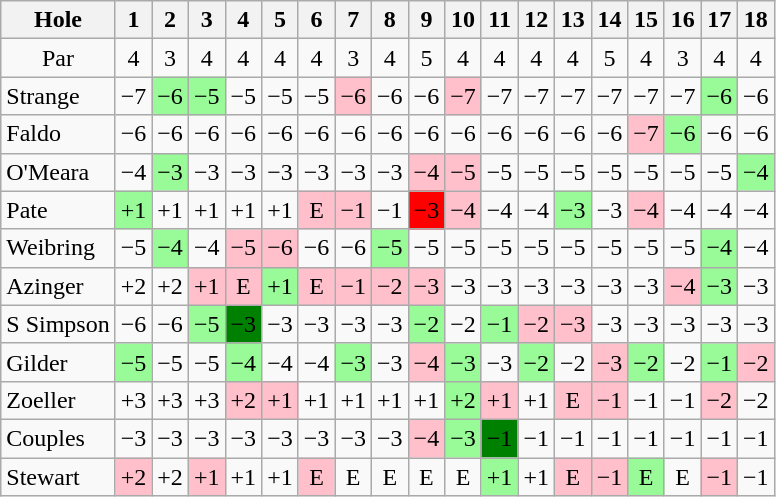<table class="wikitable" style="text-align:center">
<tr>
<th>Hole</th>
<th> 1 </th>
<th> 2 </th>
<th> 3 </th>
<th> 4 </th>
<th> 5 </th>
<th> 6 </th>
<th> 7 </th>
<th> 8 </th>
<th> 9 </th>
<th>10</th>
<th>11</th>
<th>12</th>
<th>13</th>
<th>14</th>
<th>15</th>
<th>16</th>
<th>17</th>
<th>18</th>
</tr>
<tr>
<td>Par</td>
<td>4</td>
<td>3</td>
<td>4</td>
<td>4</td>
<td>4</td>
<td>4</td>
<td>3</td>
<td>4</td>
<td>5</td>
<td>4</td>
<td>4</td>
<td>4</td>
<td>4</td>
<td>5</td>
<td>4</td>
<td>3</td>
<td>4</td>
<td>4</td>
</tr>
<tr>
<td align=left> Strange</td>
<td>−7</td>
<td style="background: PaleGreen;">−6</td>
<td style="background: PaleGreen;">−5</td>
<td>−5</td>
<td>−5</td>
<td>−5</td>
<td style="background: Pink;">−6</td>
<td>−6</td>
<td>−6</td>
<td style="background: Pink;">−7</td>
<td>−7</td>
<td>−7</td>
<td>−7</td>
<td>−7</td>
<td>−7</td>
<td>−7</td>
<td style="background: PaleGreen;">−6</td>
<td>−6</td>
</tr>
<tr>
<td align=left> Faldo</td>
<td>−6</td>
<td>−6</td>
<td>−6</td>
<td>−6</td>
<td>−6</td>
<td>−6</td>
<td>−6</td>
<td>−6</td>
<td>−6</td>
<td>−6</td>
<td>−6</td>
<td>−6</td>
<td>−6</td>
<td>−6</td>
<td style="background: Pink;">−7</td>
<td style="background: PaleGreen;">−6</td>
<td>−6</td>
<td>−6</td>
</tr>
<tr>
<td align=left> O'Meara</td>
<td>−4</td>
<td style="background: PaleGreen;">−3</td>
<td>−3</td>
<td>−3</td>
<td>−3</td>
<td>−3</td>
<td>−3</td>
<td>−3</td>
<td style="background: Pink;">−4</td>
<td style="background: Pink;">−5</td>
<td>−5</td>
<td>−5</td>
<td>−5</td>
<td>−5</td>
<td>−5</td>
<td>−5</td>
<td>−5</td>
<td style="background: PaleGreen;">−4</td>
</tr>
<tr>
<td align=left> Pate</td>
<td style="background: PaleGreen;">+1</td>
<td>+1</td>
<td>+1</td>
<td>+1</td>
<td>+1</td>
<td style="background: Pink;">E</td>
<td style="background: Pink;">−1</td>
<td>−1</td>
<td style="background: Red;">−3</td>
<td style="background: Pink;">−4</td>
<td>−4</td>
<td>−4</td>
<td style="background: PaleGreen;">−3</td>
<td>−3</td>
<td style="background: Pink;">−4</td>
<td>−4</td>
<td>−4</td>
<td>−4</td>
</tr>
<tr>
<td align=left> Weibring</td>
<td>−5</td>
<td style="background: PaleGreen;">−4</td>
<td>−4</td>
<td style="background: Pink;">−5</td>
<td style="background: Pink;">−6</td>
<td>−6</td>
<td>−6</td>
<td style="background: PaleGreen;">−5</td>
<td>−5</td>
<td>−5</td>
<td>−5</td>
<td>−5</td>
<td>−5</td>
<td>−5</td>
<td>−5</td>
<td>−5</td>
<td style="background: PaleGreen;">−4</td>
<td>−4</td>
</tr>
<tr>
<td align=left> Azinger</td>
<td>+2</td>
<td>+2</td>
<td style="background: Pink;">+1</td>
<td style="background: Pink;">E</td>
<td style="background: PaleGreen;">+1</td>
<td style="background: Pink;">E</td>
<td style="background: Pink;">−1</td>
<td style="background: Pink;">−2</td>
<td style="background: Pink;">−3</td>
<td>−3</td>
<td>−3</td>
<td>−3</td>
<td>−3</td>
<td>−3</td>
<td>−3</td>
<td style="background: Pink;">−4</td>
<td style="background: PaleGreen;">−3</td>
<td>−3</td>
</tr>
<tr>
<td align=left> S Simpson</td>
<td>−6</td>
<td>−6</td>
<td style="background: PaleGreen;">−5</td>
<td style="background: Green;">−3</td>
<td>−3</td>
<td>−3</td>
<td>−3</td>
<td>−3</td>
<td style="background: PaleGreen;">−2</td>
<td>−2</td>
<td style="background: PaleGreen;">−1</td>
<td style="background: Pink;">−2</td>
<td style="background: Pink;">−3</td>
<td>−3</td>
<td>−3</td>
<td>−3</td>
<td>−3</td>
<td>−3</td>
</tr>
<tr>
<td align=left> Gilder</td>
<td style="background: PaleGreen;">−5</td>
<td>−5</td>
<td>−5</td>
<td style="background: PaleGreen;">−4</td>
<td>−4</td>
<td>−4</td>
<td style="background: PaleGreen;">−3</td>
<td>−3</td>
<td style="background: Pink;">−4</td>
<td style="background: PaleGreen;">−3</td>
<td>−3</td>
<td style="background: PaleGreen;">−2</td>
<td>−2</td>
<td style="background: Pink;">−3</td>
<td style="background: PaleGreen;">−2</td>
<td>−2</td>
<td style="background: PaleGreen;">−1</td>
<td style="background: Pink;">−2</td>
</tr>
<tr>
<td align=left> Zoeller</td>
<td>+3</td>
<td>+3</td>
<td>+3</td>
<td style="background: Pink;">+2</td>
<td style="background: Pink;">+1</td>
<td>+1</td>
<td>+1</td>
<td>+1</td>
<td>+1</td>
<td style="background: PaleGreen;">+2</td>
<td style="background: Pink;">+1</td>
<td>+1</td>
<td style="background: Pink;">E</td>
<td style="background: Pink;">−1</td>
<td>−1</td>
<td>−1</td>
<td style="background: Pink;">−2</td>
<td>−2</td>
</tr>
<tr>
<td align=left> Couples</td>
<td>−3</td>
<td>−3</td>
<td>−3</td>
<td>−3</td>
<td>−3</td>
<td>−3</td>
<td>−3</td>
<td>−3</td>
<td style="background: Pink;">−4</td>
<td style="background: PaleGreen;">−3</td>
<td style="background: Green;">−1</td>
<td>−1</td>
<td>−1</td>
<td>−1</td>
<td>−1</td>
<td>−1</td>
<td>−1</td>
<td>−1</td>
</tr>
<tr>
<td align=left> Stewart</td>
<td style="background: Pink;">+2</td>
<td>+2</td>
<td style="background: Pink;">+1</td>
<td>+1</td>
<td>+1</td>
<td style="background: Pink;">E</td>
<td>E</td>
<td>E</td>
<td>E</td>
<td>E</td>
<td style="background: PaleGreen;">+1</td>
<td>+1</td>
<td style="background: Pink;">E</td>
<td style="background: Pink;">−1</td>
<td style="background: PaleGreen;">E</td>
<td>E</td>
<td style="background: Pink;">−1</td>
<td>−1</td>
</tr>
</table>
